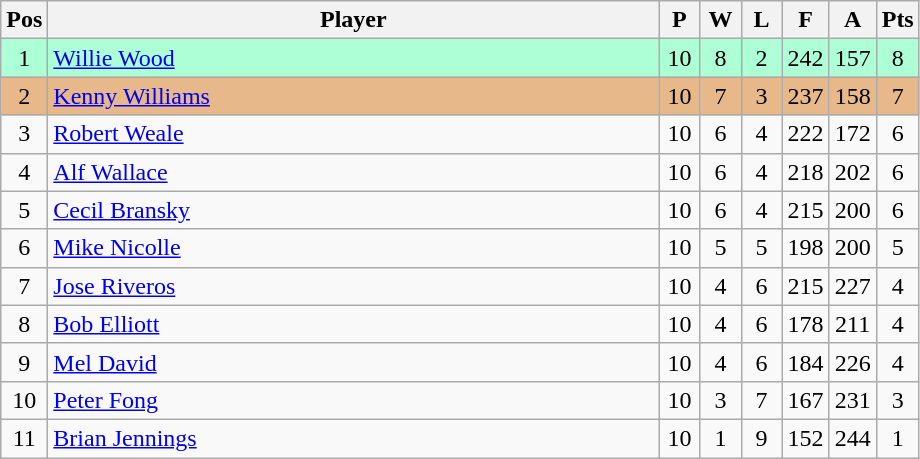<table class="wikitable" style="font-size: 100%">
<tr>
<th width=20>Pos</th>
<th width=400>Player</th>
<th width=20>P</th>
<th width=20>W</th>
<th width=20>L</th>
<th width=20>F</th>
<th width=20>A</th>
<th width=20>Pts</th>
</tr>
<tr align=center style="background: #ADFFD6;">
<td>1</td>
<td align="left"> <a href='#'>Willie Wood</a></td>
<td>10</td>
<td>8</td>
<td>2</td>
<td>242</td>
<td>157</td>
<td>8</td>
</tr>
<tr align=center style="background: #E6B88A;">
<td>2</td>
<td align="left"> <a href='#'>Kenny Williams</a></td>
<td>10</td>
<td>7</td>
<td>3</td>
<td>237</td>
<td>158</td>
<td>7</td>
</tr>
<tr align=center>
<td>3</td>
<td align="left"> <a href='#'>Robert Weale</a></td>
<td>10</td>
<td>6</td>
<td>4</td>
<td>222</td>
<td>172</td>
<td>6</td>
</tr>
<tr align=center>
<td>4</td>
<td align="left"> <a href='#'>Alf Wallace</a></td>
<td>10</td>
<td>6</td>
<td>4</td>
<td>218</td>
<td>202</td>
<td>6</td>
</tr>
<tr align=center>
<td>5</td>
<td align="left"> <a href='#'>Cecil Bransky</a></td>
<td>10</td>
<td>6</td>
<td>4</td>
<td>215</td>
<td>200</td>
<td>6</td>
</tr>
<tr align=center>
<td>6</td>
<td align="left"> <a href='#'>Mike Nicolle</a></td>
<td>10</td>
<td>5</td>
<td>5</td>
<td>198</td>
<td>200</td>
<td>5</td>
</tr>
<tr align=center>
<td>7</td>
<td align="left"> <a href='#'>Jose Riveros</a></td>
<td>10</td>
<td>4</td>
<td>6</td>
<td>215</td>
<td>227</td>
<td>4</td>
</tr>
<tr align=center>
<td>8</td>
<td align="left"> <a href='#'>Bob Elliott</a></td>
<td>10</td>
<td>4</td>
<td>6</td>
<td>178</td>
<td>211</td>
<td>4</td>
</tr>
<tr align=center>
<td>9</td>
<td align="left"> <a href='#'>Mel David</a></td>
<td>10</td>
<td>4</td>
<td>6</td>
<td>184</td>
<td>226</td>
<td>4</td>
</tr>
<tr align=center>
<td>10</td>
<td align="left"> <a href='#'>Peter Fong</a></td>
<td>10</td>
<td>3</td>
<td>7</td>
<td>167</td>
<td>231</td>
<td>3</td>
</tr>
<tr align=center>
<td>11</td>
<td align="left"> <a href='#'>Brian Jennings</a></td>
<td>10</td>
<td>1</td>
<td>9</td>
<td>152</td>
<td>244</td>
<td>1</td>
</tr>
</table>
